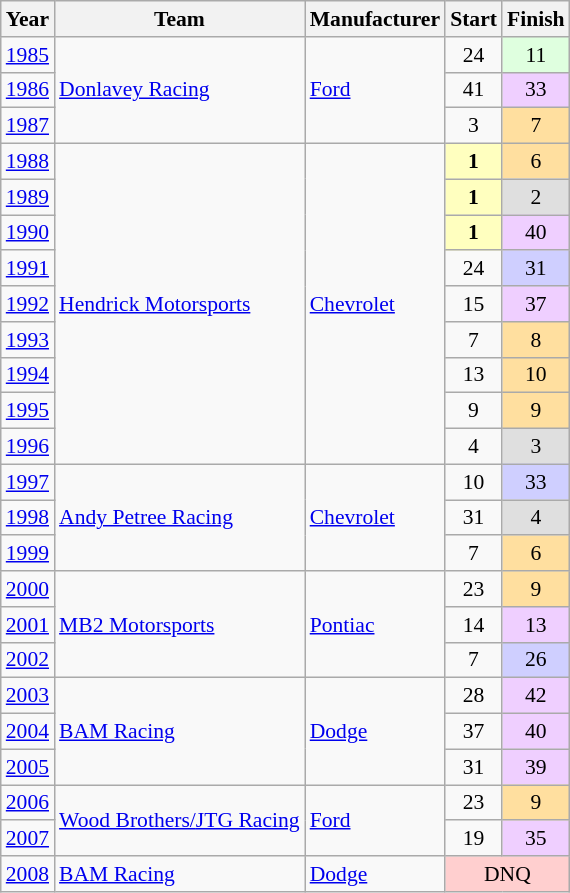<table class="wikitable" style="font-size: 90%;">
<tr>
<th>Year</th>
<th>Team</th>
<th>Manufacturer</th>
<th>Start</th>
<th>Finish</th>
</tr>
<tr>
<td><a href='#'>1985</a></td>
<td rowspan=3><a href='#'>Donlavey Racing</a></td>
<td rowspan=3><a href='#'>Ford</a></td>
<td align=center>24</td>
<td align=center style="background:#DFFFDF;">11</td>
</tr>
<tr>
<td><a href='#'>1986</a></td>
<td align=center>41</td>
<td align=center style="background:#EFCFFF;">33</td>
</tr>
<tr>
<td><a href='#'>1987</a></td>
<td align=center>3</td>
<td align=center style="background:#FFDF9F;">7</td>
</tr>
<tr>
<td><a href='#'>1988</a></td>
<td rowspan=9><a href='#'>Hendrick Motorsports</a></td>
<td rowspan=9><a href='#'>Chevrolet</a></td>
<td align=center style="background:#FFFFBF;"><strong>1</strong></td>
<td align=center style="background:#FFDF9F;">6</td>
</tr>
<tr>
<td><a href='#'>1989</a></td>
<td align=center style="background:#FFFFBF;"><strong>1</strong></td>
<td align=center style="background:#DFDFDF;">2</td>
</tr>
<tr>
<td><a href='#'>1990</a></td>
<td align=center style="background:#FFFFBF;"><strong>1</strong></td>
<td align=center style="background:#EFCFFF;">40</td>
</tr>
<tr>
<td><a href='#'>1991</a></td>
<td align=center>24</td>
<td align=center style="background:#CFCFFF;">31</td>
</tr>
<tr>
<td><a href='#'>1992</a></td>
<td align=center>15</td>
<td align=center style="background:#EFCFFF;">37</td>
</tr>
<tr>
<td><a href='#'>1993</a></td>
<td align=center>7</td>
<td align=center style="background:#FFDF9F;">8</td>
</tr>
<tr>
<td><a href='#'>1994</a></td>
<td align=center>13</td>
<td align=center style="background:#FFDF9F;">10</td>
</tr>
<tr>
<td><a href='#'>1995</a></td>
<td align=center>9</td>
<td align=center style="background:#FFDF9F;">9</td>
</tr>
<tr>
<td><a href='#'>1996</a></td>
<td align=center>4</td>
<td align=center style="background:#DFDFDF;">3</td>
</tr>
<tr>
<td><a href='#'>1997</a></td>
<td rowspan=3><a href='#'>Andy Petree Racing</a></td>
<td rowspan=3><a href='#'>Chevrolet</a></td>
<td align=center>10</td>
<td align=center style="background:#CFCFFF;">33</td>
</tr>
<tr>
<td><a href='#'>1998</a></td>
<td align=center>31</td>
<td align=center style="background:#DFDFDF;">4</td>
</tr>
<tr>
<td><a href='#'>1999</a></td>
<td align=center>7</td>
<td align=center style="background:#FFDF9F;">6</td>
</tr>
<tr>
<td><a href='#'>2000</a></td>
<td rowspan=3><a href='#'>MB2 Motorsports</a></td>
<td rowspan=3><a href='#'>Pontiac</a></td>
<td align=center>23</td>
<td align=center style="background:#FFDF9F;">9</td>
</tr>
<tr>
<td><a href='#'>2001</a></td>
<td align=center>14</td>
<td align=center style="background:#EFCFFF;">13</td>
</tr>
<tr>
<td><a href='#'>2002</a></td>
<td align=center>7</td>
<td align=center style="background:#CFCFFF;">26</td>
</tr>
<tr>
<td><a href='#'>2003</a></td>
<td rowspan=3><a href='#'>BAM Racing</a></td>
<td rowspan=3><a href='#'>Dodge</a></td>
<td align=center>28</td>
<td align=center style="background:#EFCFFF;">42</td>
</tr>
<tr>
<td><a href='#'>2004</a></td>
<td align=center>37</td>
<td align=center style="background:#EFCFFF;">40</td>
</tr>
<tr>
<td><a href='#'>2005</a></td>
<td align=center>31</td>
<td align=center style="background:#EFCFFF;">39</td>
</tr>
<tr>
<td><a href='#'>2006</a></td>
<td rowspan=2><a href='#'>Wood Brothers/</a><a href='#'>JTG Racing</a></td>
<td rowspan=2><a href='#'>Ford</a></td>
<td align=center>23</td>
<td align=center style="background:#FFDF9F;">9</td>
</tr>
<tr>
<td><a href='#'>2007</a></td>
<td align=center>19</td>
<td align=center style="background:#EFCFFF;">35</td>
</tr>
<tr>
<td><a href='#'>2008</a></td>
<td><a href='#'>BAM Racing</a></td>
<td><a href='#'>Dodge</a></td>
<td colspan=2 align=center style="background:#FFCFCF;">DNQ</td>
</tr>
</table>
